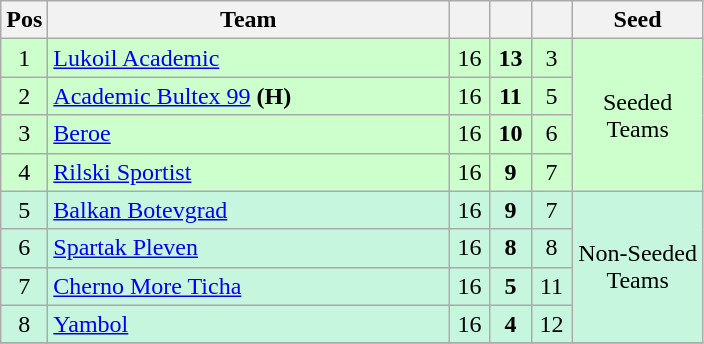<table class="wikitable" style="text-align: center;">
<tr>
<th width=15>Pos</th>
<th width=260>Team</th>
<th width=20></th>
<th width=20></th>
<th width=20></th>
<th width=80>Seed</th>
</tr>
<tr bgcolor="#cfc">
<td>1</td>
<td align="left"><a href='#'>Lukoil Academic</a></td>
<td>16</td>
<td><strong>13</strong></td>
<td>3</td>
<td rowspan=4>Seeded Teams</td>
</tr>
<tr bgcolor="#cfc">
<td>2</td>
<td align="left"><a href='#'>Academic Bultex 99</a> <strong>(H)</strong></td>
<td>16</td>
<td><strong>11</strong></td>
<td>5</td>
</tr>
<tr bgcolor="#cfc">
<td>3</td>
<td align="left"><a href='#'>Beroe</a></td>
<td>16</td>
<td><strong>10</strong></td>
<td>6</td>
</tr>
<tr bgcolor="#cfc">
<td>4</td>
<td align="left"><a href='#'>Rilski Sportist</a></td>
<td>16</td>
<td><strong>9</strong></td>
<td>7</td>
</tr>
<tr bgcolor="#c6f7de">
<td>5</td>
<td align="left"><a href='#'>Balkan Botevgrad</a></td>
<td>16</td>
<td><strong>9</strong></td>
<td>7</td>
<td rowspan=4>Non-Seeded Teams</td>
</tr>
<tr bgcolor="#c6f7de">
<td>6</td>
<td align="left"><a href='#'>Spartak Pleven</a></td>
<td>16</td>
<td><strong>8</strong></td>
<td>8</td>
</tr>
<tr bgcolor="#c6f7de ">
<td>7</td>
<td align="left"><a href='#'>Cherno More Ticha</a></td>
<td>16</td>
<td><strong>5</strong></td>
<td>11</td>
</tr>
<tr bgcolor="#c6f7de">
<td>8</td>
<td align="left"><a href='#'>Yambol</a></td>
<td>16</td>
<td><strong>4</strong></td>
<td>12</td>
</tr>
<tr>
</tr>
</table>
